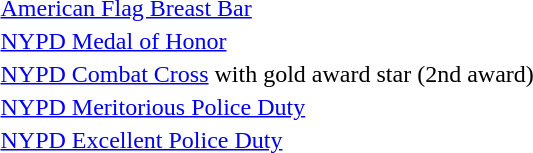<table>
<tr>
<td></td>
<td><a href='#'>American Flag Breast Bar</a></td>
</tr>
<tr>
<td></td>
<td><a href='#'>NYPD Medal of Honor</a></td>
</tr>
<tr>
<td></td>
<td><a href='#'>NYPD Combat Cross</a> with gold award star (2nd award)</td>
</tr>
<tr>
<td></td>
<td><a href='#'>NYPD Meritorious Police Duty</a></td>
</tr>
<tr>
<td></td>
<td><a href='#'>NYPD Excellent Police Duty</a></td>
</tr>
</table>
